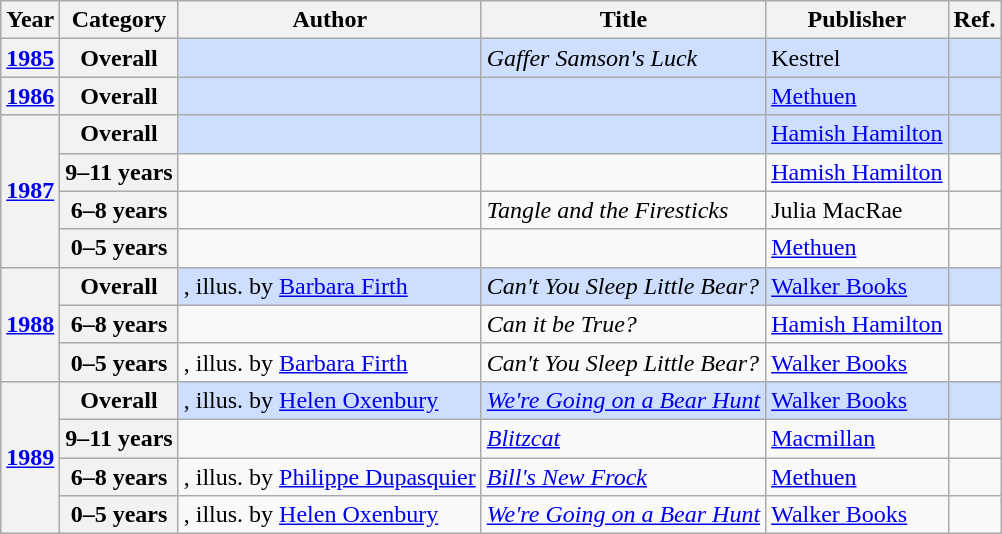<table class="wikitable sortable mw-collapsible">
<tr>
<th>Year</th>
<th>Category</th>
<th>Author</th>
<th>Title</th>
<th>Publisher</th>
<th>Ref.</th>
</tr>
<tr style=background:#cddeff>
<th><a href='#'>1985</a></th>
<th>Overall</th>
<td></td>
<td><em>Gaffer Samson's Luck</em></td>
<td>Kestrel</td>
<td></td>
</tr>
<tr style=background:#cddeff>
<th><a href='#'>1986</a></th>
<th>Overall</th>
<td></td>
<td><em></em></td>
<td><a href='#'>Methuen</a></td>
<td></td>
</tr>
<tr style=background:#cddeff>
<th rowspan="4"><a href='#'>1987</a></th>
<th>Overall</th>
<td></td>
<td><em></em></td>
<td><a href='#'>Hamish Hamilton</a></td>
<td></td>
</tr>
<tr>
<th>9–11 years</th>
<td></td>
<td><em></em></td>
<td><a href='#'>Hamish Hamilton</a></td>
<td></td>
</tr>
<tr>
<th>6–8 years</th>
<td></td>
<td><em>Tangle and the Firesticks</em></td>
<td>Julia MacRae</td>
<td></td>
</tr>
<tr>
<th>0–5 years</th>
<td></td>
<td><em></em></td>
<td><a href='#'>Methuen</a></td>
<td></td>
</tr>
<tr style=background:#cddeff>
<th rowspan="3"><a href='#'>1988</a></th>
<th>Overall</th>
<td>, illus. by <a href='#'>Barbara Firth</a></td>
<td><em>Can't You Sleep Little Bear?</em></td>
<td><a href='#'>Walker Books</a></td>
<td></td>
</tr>
<tr>
<th>6–8 years</th>
<td></td>
<td><em>Can it be True?</em></td>
<td><a href='#'>Hamish Hamilton</a></td>
<td></td>
</tr>
<tr>
<th>0–5 years</th>
<td>, illus. by <a href='#'>Barbara Firth</a></td>
<td><em>Can't You Sleep Little Bear?</em></td>
<td><a href='#'>Walker Books</a></td>
<td></td>
</tr>
<tr style=background:#cddeff>
<th rowspan="4"><a href='#'>1989</a></th>
<th>Overall</th>
<td>, illus. by <a href='#'>Helen Oxenbury</a></td>
<td><em><a href='#'>We're Going on a Bear Hunt</a></em></td>
<td><a href='#'>Walker Books</a></td>
<td></td>
</tr>
<tr>
<th>9–11 years</th>
<td></td>
<td><em><a href='#'>Blitzcat</a></em></td>
<td><a href='#'>Macmillan</a></td>
<td></td>
</tr>
<tr>
<th>6–8 years</th>
<td>, illus. by <a href='#'>Philippe Dupasquier</a></td>
<td><em><a href='#'>Bill's New Frock</a></em></td>
<td><a href='#'>Methuen</a></td>
<td></td>
</tr>
<tr>
<th>0–5 years</th>
<td>, illus. by <a href='#'>Helen Oxenbury</a></td>
<td><em><a href='#'>We're Going on a Bear Hunt</a></em></td>
<td><a href='#'>Walker Books</a></td>
<td></td>
</tr>
</table>
